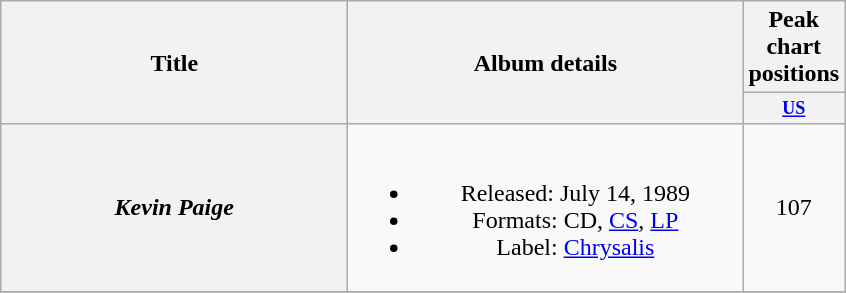<table class="wikitable plainrowheaders" style="text-align:center;">
<tr>
<th scope="col" rowspan="2" style="width:14em;">Title</th>
<th scope="col" rowspan="2" style="width:16em;">Album details</th>
<th scope="col" colspan="1">Peak chart positions</th>
</tr>
<tr>
<th style="width:3em;font-size:75%"><a href='#'>US</a><br></th>
</tr>
<tr>
<th scope="row"><em>Kevin Paige</em></th>
<td><br><ul><li>Released: July 14, 1989</li><li>Formats: CD, <a href='#'>CS</a>, <a href='#'>LP</a></li><li>Label: <a href='#'>Chrysalis</a></li></ul></td>
<td align="center">107</td>
</tr>
<tr>
</tr>
</table>
